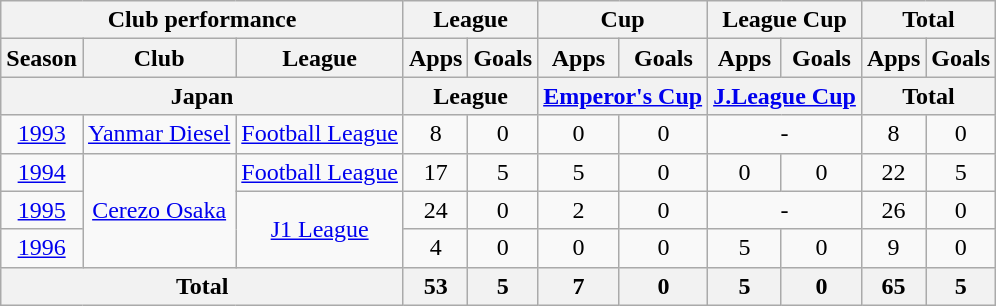<table class="wikitable" style="text-align:center;">
<tr>
<th colspan=3>Club performance</th>
<th colspan=2>League</th>
<th colspan=2>Cup</th>
<th colspan=2>League Cup</th>
<th colspan=2>Total</th>
</tr>
<tr>
<th>Season</th>
<th>Club</th>
<th>League</th>
<th>Apps</th>
<th>Goals</th>
<th>Apps</th>
<th>Goals</th>
<th>Apps</th>
<th>Goals</th>
<th>Apps</th>
<th>Goals</th>
</tr>
<tr>
<th colspan=3>Japan</th>
<th colspan=2>League</th>
<th colspan=2><a href='#'>Emperor's Cup</a></th>
<th colspan=2><a href='#'>J.League Cup</a></th>
<th colspan=2>Total</th>
</tr>
<tr>
<td><a href='#'>1993</a></td>
<td><a href='#'>Yanmar Diesel</a></td>
<td><a href='#'>Football League</a></td>
<td>8</td>
<td>0</td>
<td>0</td>
<td>0</td>
<td colspan=2>-</td>
<td>8</td>
<td>0</td>
</tr>
<tr>
<td><a href='#'>1994</a></td>
<td rowspan=3><a href='#'>Cerezo Osaka</a></td>
<td><a href='#'>Football League</a></td>
<td>17</td>
<td>5</td>
<td>5</td>
<td>0</td>
<td>0</td>
<td>0</td>
<td>22</td>
<td>5</td>
</tr>
<tr>
<td><a href='#'>1995</a></td>
<td rowspan=2><a href='#'>J1 League</a></td>
<td>24</td>
<td>0</td>
<td>2</td>
<td>0</td>
<td colspan=2>-</td>
<td>26</td>
<td>0</td>
</tr>
<tr>
<td><a href='#'>1996</a></td>
<td>4</td>
<td>0</td>
<td>0</td>
<td>0</td>
<td>5</td>
<td>0</td>
<td>9</td>
<td>0</td>
</tr>
<tr>
<th colspan=3>Total</th>
<th>53</th>
<th>5</th>
<th>7</th>
<th>0</th>
<th>5</th>
<th>0</th>
<th>65</th>
<th>5</th>
</tr>
</table>
